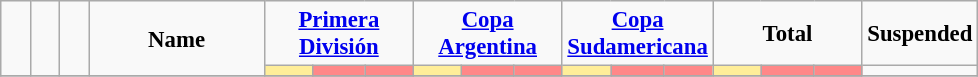<table class="wikitable" style="font-size: 95%; text-align: center;">
<tr>
<td rowspan="2"  style="width:3%; text-align:center;"><strong></strong></td>
<td rowspan="2"  style="width:3%; text-align:center;"><strong></strong></td>
<td rowspan="2"  style="width:3%; text-align:center;"><strong></strong></td>
<td rowspan="2"  style="width:18%; text-align:center;"><strong>Name</strong></td>
<td colspan="3" style="text-align:center;"><strong><a href='#'>Primera División</a></strong></td>
<td colspan="3" style="text-align:center;"><strong><a href='#'>Copa Argentina</a></strong></td>
<td colspan="3" style="text-align:center;"><strong><a href='#'>Copa Sudamericana</a></strong></td>
<td colspan="3" style="text-align:center;"><strong>Total</strong></td>
<td colspan="2" style="text-align:center;"><strong>Suspended</strong></td>
</tr>
<tr>
<th style="width:25px; background:#fe9;"></th>
<th style="width:28px; background:#ff8888;"></th>
<th style="width:25px; background:#ff8888;"></th>
<th style="width:25px; background:#fe9;"></th>
<th style="width:28px; background:#ff8888;"></th>
<th style="width:25px; background:#ff8888;"></th>
<th style="width:25px; background:#fe9;"></th>
<th style="width:28px; background:#ff8888;"></th>
<th style="width:25px; background:#ff8888;"></th>
<th style="width:25px; background:#fe9;"></th>
<th style="width:28px; background:#ff8888;"></th>
<th style="width:25px; background:#ff8888;"></th>
<td></td>
</tr>
<tr>
</tr>
</table>
